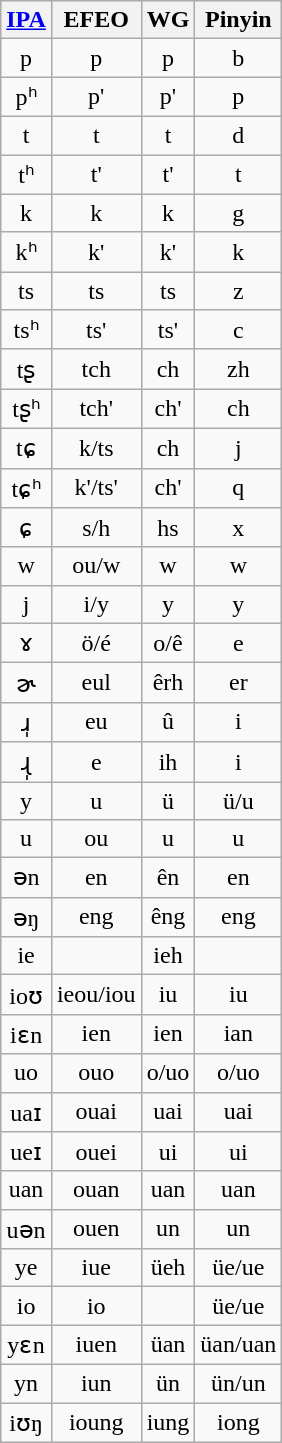<table class="wikitable" style="text-align:center">
<tr>
<th><a href='#'>IPA</a></th>
<th>EFEO</th>
<th>WG</th>
<th>Pinyin</th>
</tr>
<tr>
<td>p</td>
<td>p</td>
<td>p</td>
<td>b</td>
</tr>
<tr>
<td>pʰ</td>
<td>p'</td>
<td>p'</td>
<td>p</td>
</tr>
<tr>
<td>t</td>
<td>t</td>
<td>t</td>
<td>d</td>
</tr>
<tr>
<td>tʰ</td>
<td>t'</td>
<td>t'</td>
<td>t</td>
</tr>
<tr>
<td>k</td>
<td>k</td>
<td>k</td>
<td>g</td>
</tr>
<tr>
<td>kʰ</td>
<td>k'</td>
<td>k'</td>
<td>k</td>
</tr>
<tr>
<td>ts</td>
<td>ts</td>
<td>ts</td>
<td>z</td>
</tr>
<tr>
<td>tsʰ</td>
<td>ts'</td>
<td>ts'</td>
<td>c</td>
</tr>
<tr>
<td>tʂ</td>
<td>tch</td>
<td>ch</td>
<td>zh</td>
</tr>
<tr>
<td>tʂʰ</td>
<td>tch'</td>
<td>ch'</td>
<td>ch</td>
</tr>
<tr>
<td>tɕ</td>
<td>k/ts</td>
<td>ch</td>
<td>j</td>
</tr>
<tr>
<td>tɕʰ</td>
<td>k'/ts'</td>
<td>ch'</td>
<td>q</td>
</tr>
<tr>
<td>ɕ</td>
<td>s/h</td>
<td>hs</td>
<td>x</td>
</tr>
<tr>
<td>w</td>
<td>ou/w</td>
<td>w</td>
<td>w</td>
</tr>
<tr>
<td>j</td>
<td>i/y</td>
<td>y</td>
<td>y</td>
</tr>
<tr>
<td>ɤ</td>
<td>ö/é</td>
<td>o/ê</td>
<td>e</td>
</tr>
<tr>
<td>ɚ</td>
<td>eul</td>
<td>êrh</td>
<td>er</td>
</tr>
<tr>
<td>ɹ̩</td>
<td>eu</td>
<td>û</td>
<td>i</td>
</tr>
<tr>
<td>ɻ̩</td>
<td>e</td>
<td>ih</td>
<td>i</td>
</tr>
<tr>
<td>y</td>
<td>u</td>
<td>ü</td>
<td>ü/u</td>
</tr>
<tr>
<td>u</td>
<td>ou</td>
<td>u</td>
<td>u</td>
</tr>
<tr>
<td>ən</td>
<td>en</td>
<td>ên</td>
<td>en</td>
</tr>
<tr>
<td>əŋ</td>
<td>eng</td>
<td>êng</td>
<td>eng</td>
</tr>
<tr>
<td>ie</td>
<td></td>
<td>ieh</td>
<td></td>
</tr>
<tr>
<td>ioʊ</td>
<td>ieou/iou</td>
<td>iu</td>
<td>iu</td>
</tr>
<tr>
<td>iɛn</td>
<td>ien</td>
<td>ien</td>
<td>ian</td>
</tr>
<tr>
<td>uo</td>
<td>ouo</td>
<td>o/uo</td>
<td>o/uo</td>
</tr>
<tr>
<td>uaɪ</td>
<td>ouai</td>
<td>uai</td>
<td>uai</td>
</tr>
<tr>
<td>ueɪ</td>
<td>ouei</td>
<td>ui</td>
<td>ui</td>
</tr>
<tr>
<td>uan</td>
<td>ouan</td>
<td>uan</td>
<td>uan</td>
</tr>
<tr>
<td>uən</td>
<td>ouen</td>
<td>un</td>
<td>un</td>
</tr>
<tr>
<td>ye</td>
<td>iue</td>
<td>üeh</td>
<td>üe/ue</td>
</tr>
<tr>
<td>io</td>
<td>io</td>
<td></td>
<td>üe/ue</td>
</tr>
<tr>
<td>yɛn</td>
<td>iuen</td>
<td>üan</td>
<td>üan/uan</td>
</tr>
<tr>
<td>yn</td>
<td>iun</td>
<td>ün</td>
<td>ün/un</td>
</tr>
<tr>
<td>iʊŋ</td>
<td>ioung</td>
<td>iung</td>
<td>iong</td>
</tr>
</table>
